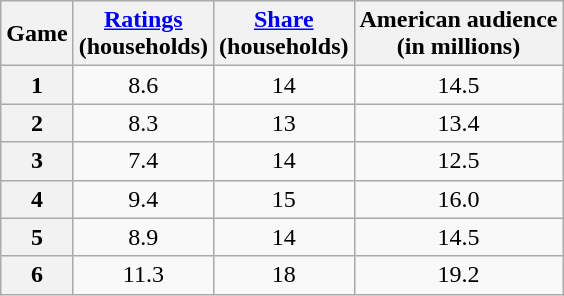<table class="wikitable" style="text-align:center;" border="1">
<tr>
<th>Game</th>
<th><a href='#'>Ratings</a><br>(households)</th>
<th><a href='#'>Share</a><br>(households)</th>
<th>American audience<br>(in millions)</th>
</tr>
<tr>
<th>1</th>
<td>8.6</td>
<td>14</td>
<td>14.5</td>
</tr>
<tr>
<th>2</th>
<td>8.3</td>
<td>13</td>
<td>13.4</td>
</tr>
<tr>
<th>3</th>
<td>7.4</td>
<td>14</td>
<td>12.5</td>
</tr>
<tr>
<th>4</th>
<td>9.4</td>
<td>15</td>
<td>16.0</td>
</tr>
<tr>
<th>5</th>
<td>8.9</td>
<td>14</td>
<td>14.5</td>
</tr>
<tr>
<th>6</th>
<td>11.3</td>
<td>18</td>
<td>19.2</td>
</tr>
</table>
